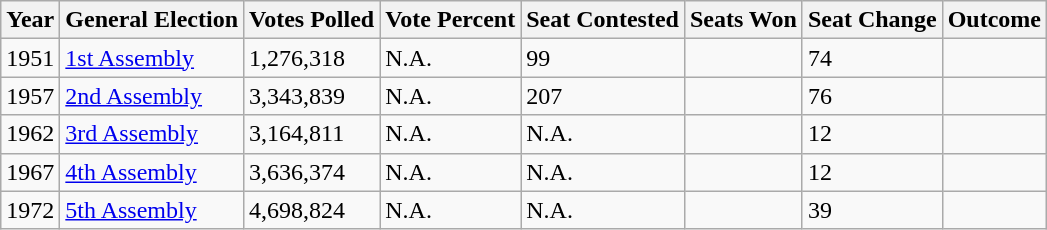<table class="wikitable">
<tr>
<th>Year</th>
<th>General Election</th>
<th>Votes Polled</th>
<th>Vote Percent</th>
<th>Seat Contested</th>
<th>Seats Won</th>
<th>Seat Change</th>
<th>Outcome</th>
</tr>
<tr>
<td>1951</td>
<td><a href='#'>1st Assembly</a></td>
<td>1,276,318</td>
<td>N.A.</td>
<td>99</td>
<td></td>
<td> 74</td>
<td></td>
</tr>
<tr>
<td>1957</td>
<td><a href='#'>2nd Assembly</a></td>
<td>3,343,839</td>
<td>N.A.</td>
<td>207</td>
<td></td>
<td> 76</td>
<td></td>
</tr>
<tr>
<td>1962</td>
<td><a href='#'>3rd Assembly</a></td>
<td>3,164,811</td>
<td>N.A.</td>
<td>N.A.</td>
<td></td>
<td> 12</td>
<td></td>
</tr>
<tr>
<td>1967</td>
<td><a href='#'>4th Assembly</a></td>
<td>3,636,374</td>
<td>N.A.</td>
<td>N.A.</td>
<td></td>
<td> 12</td>
<td></td>
</tr>
<tr>
<td>1972</td>
<td><a href='#'>5th Assembly</a></td>
<td>4,698,824</td>
<td>N.A.</td>
<td>N.A.</td>
<td></td>
<td> 39</td>
<td></td>
</tr>
</table>
